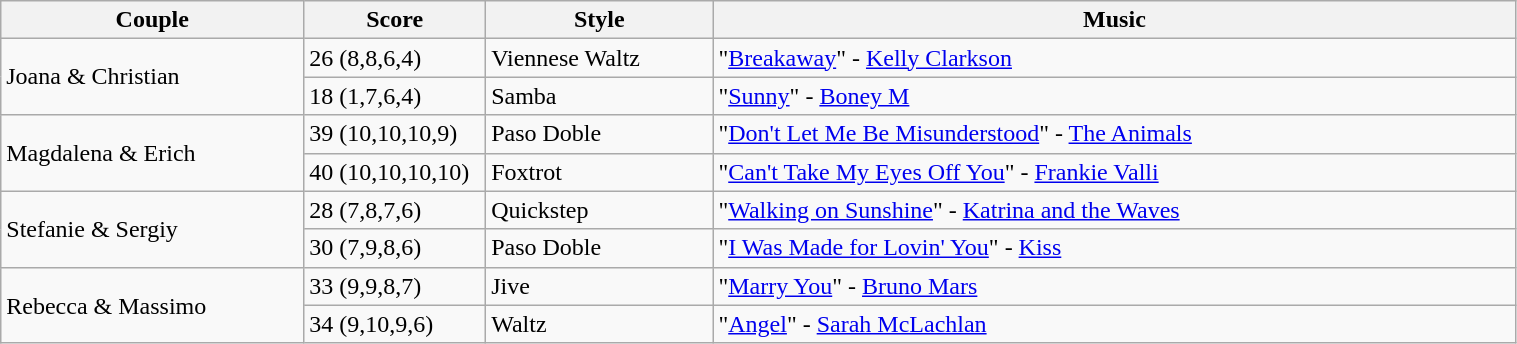<table class="wikitable" width="80%">
<tr>
<th width="20%">Couple</th>
<th width="12%">Score</th>
<th width="15%">Style</th>
<th width="60%">Music</th>
</tr>
<tr>
<td rowspan=2>Joana & Christian</td>
<td>26 (8,8,6,4)</td>
<td>Viennese Waltz</td>
<td>"<a href='#'>Breakaway</a>" - <a href='#'>Kelly Clarkson</a></td>
</tr>
<tr>
<td>18 (1,7,6,4)</td>
<td>Samba</td>
<td>"<a href='#'>Sunny</a>" - <a href='#'>Boney M</a></td>
</tr>
<tr>
<td rowspan=2>Magdalena & Erich</td>
<td>39 (10,10,10,9)</td>
<td>Paso Doble</td>
<td>"<a href='#'>Don't Let Me Be Misunderstood</a>" - <a href='#'>The Animals</a></td>
</tr>
<tr>
<td>40 (10,10,10,10)</td>
<td>Foxtrot</td>
<td>"<a href='#'>Can't Take My Eyes Off You</a>" - <a href='#'>Frankie Valli</a></td>
</tr>
<tr>
<td rowspan=2>Stefanie & Sergiy</td>
<td>28 (7,8,7,6)</td>
<td>Quickstep</td>
<td>"<a href='#'>Walking on Sunshine</a>" - <a href='#'>Katrina and the Waves</a></td>
</tr>
<tr>
<td>30 (7,9,8,6)</td>
<td>Paso Doble</td>
<td>"<a href='#'>I Was Made for Lovin' You</a>" - <a href='#'>Kiss</a></td>
</tr>
<tr>
<td rowspan=2>Rebecca & Massimo</td>
<td>33 (9,9,8,7)</td>
<td>Jive</td>
<td>"<a href='#'>Marry You</a>" - <a href='#'>Bruno Mars</a></td>
</tr>
<tr>
<td>34 (9,10,9,6)</td>
<td>Waltz</td>
<td>"<a href='#'>Angel</a>" - <a href='#'>Sarah McLachlan</a></td>
</tr>
</table>
